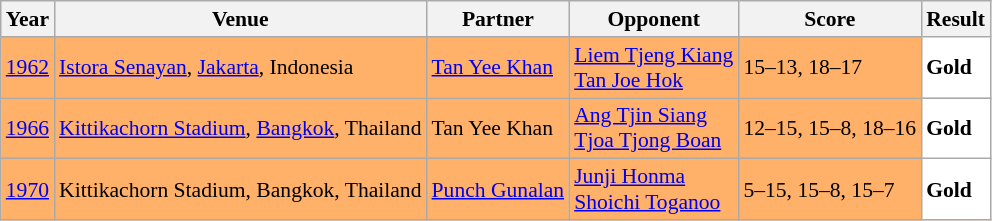<table class="sortable wikitable" style="font-size: 90%;">
<tr>
<th>Year</th>
<th>Venue</th>
<th>Partner</th>
<th>Opponent</th>
<th>Score</th>
<th>Result</th>
</tr>
<tr style="background:#FFB069">
<td align="center"><a href='#'>1962</a></td>
<td align="left"><a href='#'>Istora Senayan</a>, <a href='#'>Jakarta</a>, Indonesia</td>
<td align="left"> <a href='#'>Tan Yee Khan</a></td>
<td align="left"> <a href='#'>Liem Tjeng Kiang</a><br> <a href='#'>Tan Joe Hok</a></td>
<td align="left">15–13, 18–17</td>
<td style="text-align:left; background:white"> <strong>Gold</strong></td>
</tr>
<tr style="background:#FFB069">
<td align="center"><a href='#'>1966</a></td>
<td align="left"><a href='#'>Kittikachorn Stadium</a>, <a href='#'>Bangkok</a>, Thailand</td>
<td align="left"> Tan Yee Khan</td>
<td align="left"> <a href='#'>Ang Tjin Siang</a><br><a href='#'>Tjoa Tjong Boan</a></td>
<td align="left">12–15, 15–8, 18–16</td>
<td style="text-align:left; background:white"> <strong>Gold</strong></td>
</tr>
<tr style="background:#FFB069">
<td align="center"><a href='#'>1970</a></td>
<td align="left">Kittikachorn Stadium, Bangkok, Thailand</td>
<td align="left"> <a href='#'>Punch Gunalan</a></td>
<td align="left"> <a href='#'>Junji Honma</a><br> <a href='#'>Shoichi Toganoo</a></td>
<td align="left">5–15, 15–8, 15–7</td>
<td style="text-align:left; background:white"> <strong>Gold</strong></td>
</tr>
</table>
